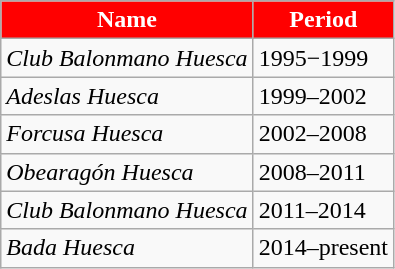<table class="wikitable" style="text-align: left">
<tr>
<th style="color:#FFFFFF; background:red">Name</th>
<th style="color:#FFFFFF; background:red">Period</th>
</tr>
<tr>
<td align=left><em>Club Balonmano Huesca</em></td>
<td>1995−1999</td>
</tr>
<tr>
<td align=left><em>Adeslas Huesca</em></td>
<td>1999–2002</td>
</tr>
<tr>
<td align=left><em>Forcusa Huesca</em></td>
<td>2002–2008</td>
</tr>
<tr>
<td align=left><em>Obearagón Huesca</em></td>
<td>2008–2011</td>
</tr>
<tr>
<td align=left><em>Club Balonmano Huesca</em></td>
<td>2011–2014</td>
</tr>
<tr>
<td align=left><em>Bada Huesca</em></td>
<td>2014–present</td>
</tr>
</table>
